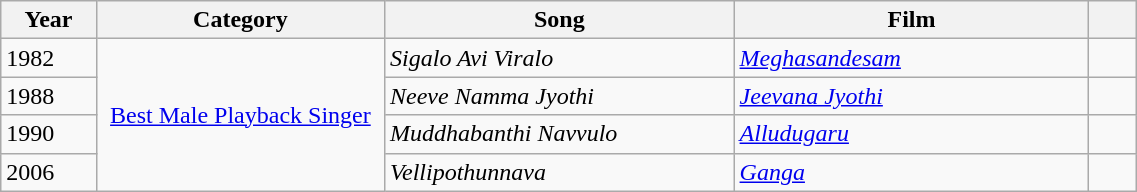<table class="wikitable plainrowheaders" style="width:60%;">
<tr>
<th scope="col" style="width:1%;">Year</th>
<th scope="col" style="width:5%;">Category</th>
<th scope="col" style="width:5%;">Song</th>
<th scope="col" style="width:5%;">Film</th>
<th scope="col" style="width:1%;"></th>
</tr>
<tr>
<td>1982</td>
<td rowspan="4" style="text-align: center;"><a href='#'>Best Male Playback Singer</a></td>
<td><em>Sigalo Avi Viralo</em></td>
<td><em><a href='#'>Meghasandesam</a></em></td>
<td></td>
</tr>
<tr>
<td>1988</td>
<td><em>Neeve Namma Jyothi</em></td>
<td><a href='#'><em>Jeevana Jyothi</em></a></td>
<td></td>
</tr>
<tr>
<td>1990</td>
<td><em>Muddhabanthi Navvulo</em></td>
<td><em><a href='#'>Alludugaru</a></em></td>
<td></td>
</tr>
<tr>
<td>2006</td>
<td><em>Vellipothunnava</em></td>
<td><a href='#'><em>Ganga</em></a></td>
<td></td>
</tr>
</table>
